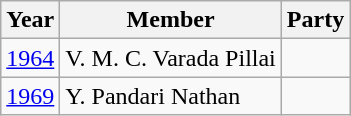<table class="wikitable sortable">
<tr>
<th>Year</th>
<th>Member</th>
<th colspan=2>Party</th>
</tr>
<tr>
<td><a href='#'>1964</a></td>
<td>V. M. C. Varada Pillai</td>
<td></td>
</tr>
<tr>
<td><a href='#'>1969</a></td>
<td>Y. Pandari Nathan</td>
<td></td>
</tr>
</table>
